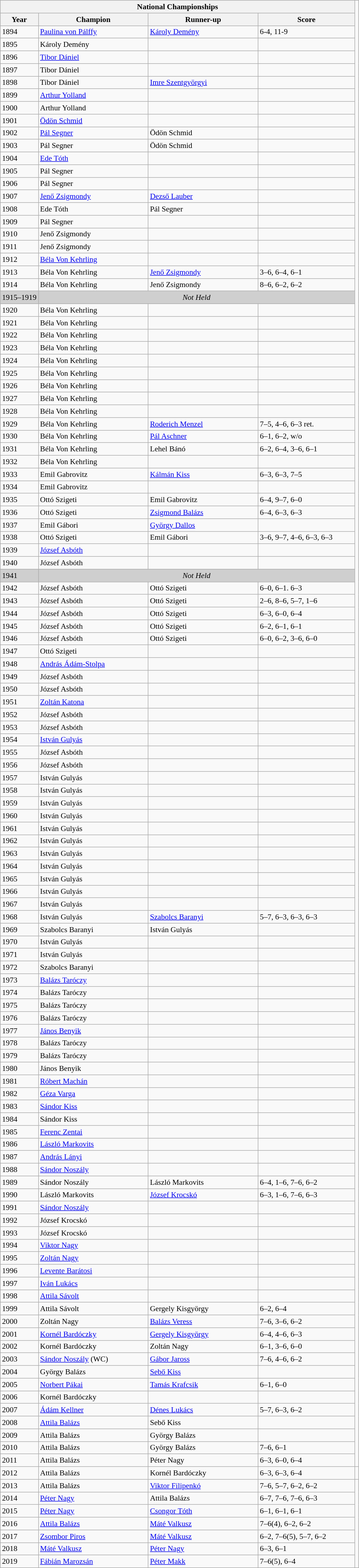<table class="wikitable" style="font-size:90%">
<tr>
<th colspan="4">National Championships</th>
</tr>
<tr>
<th>Year</th>
<th width="200">Champion</th>
<th width="200">Runner-up</th>
<th width="175">Score</th>
</tr>
<tr>
<td>1894</td>
<td> <a href='#'>Paulina von Pálffy</a></td>
<td> <a href='#'>Károly Demény</a></td>
<td>6-4, 11-9</td>
</tr>
<tr>
<td>1895</td>
<td> Károly Demény</td>
<td></td>
<td></td>
</tr>
<tr>
<td>1896</td>
<td> <a href='#'>Tibor Dániel</a></td>
<td></td>
<td></td>
</tr>
<tr>
<td>1897</td>
<td> Tibor Dániel</td>
<td></td>
<td></td>
</tr>
<tr>
<td>1898</td>
<td> Tibor Dániel</td>
<td> <a href='#'>Imre Szentgyörgyi</a></td>
<td></td>
</tr>
<tr>
<td>1899</td>
<td> <a href='#'>Arthur Yolland</a></td>
<td></td>
<td></td>
</tr>
<tr>
<td>1900</td>
<td> Arthur Yolland</td>
<td></td>
<td></td>
</tr>
<tr>
<td>1901</td>
<td> <a href='#'>Ödön Schmid</a></td>
<td></td>
<td></td>
</tr>
<tr>
<td>1902</td>
<td> <a href='#'>Pál Segner</a></td>
<td> Ödön Schmid</td>
<td></td>
</tr>
<tr>
<td>1903</td>
<td> Pál Segner</td>
<td> Ödön Schmid</td>
<td></td>
</tr>
<tr>
<td>1904</td>
<td> <a href='#'>Ede Tóth</a></td>
<td></td>
<td></td>
</tr>
<tr>
<td>1905</td>
<td> Pál Segner</td>
<td></td>
<td></td>
</tr>
<tr>
<td>1906</td>
<td> Pál Segner</td>
<td></td>
<td></td>
</tr>
<tr>
<td>1907</td>
<td> <a href='#'>Jenő Zsigmondy</a></td>
<td> <a href='#'>Dezső Lauber</a></td>
<td></td>
</tr>
<tr>
<td>1908</td>
<td> Ede Tóth</td>
<td> Pál Segner</td>
<td></td>
</tr>
<tr>
<td>1909</td>
<td> Pál Segner</td>
<td></td>
<td></td>
</tr>
<tr>
<td>1910</td>
<td> Jenő Zsigmondy</td>
<td></td>
<td></td>
</tr>
<tr>
<td>1911</td>
<td> Jenő Zsigmondy</td>
<td></td>
<td></td>
</tr>
<tr>
<td>1912</td>
<td> <a href='#'>Béla Von Kehrling</a></td>
<td></td>
<td></td>
</tr>
<tr>
<td>1913</td>
<td> Béla Von Kehrling</td>
<td> <a href='#'>Jenő Zsigmondy</a></td>
<td>3–6, 6–4, 6–1</td>
</tr>
<tr>
<td>1914</td>
<td> Béla Von Kehrling</td>
<td> Jenő Zsigmondy</td>
<td>8–6, 6–2, 6–2</td>
</tr>
<tr>
<td style="background:#cfcfcf">1915–1919</td>
<td colspan=3 align=center style="background:#cfcfcf"><em>Not Held</em></td>
</tr>
<tr>
<td>1920</td>
<td> Béla Von Kehrling</td>
<td></td>
<td></td>
</tr>
<tr>
<td>1921</td>
<td> Béla Von Kehrling</td>
<td></td>
<td></td>
</tr>
<tr>
<td>1922</td>
<td> Béla Von Kehrling</td>
<td></td>
<td></td>
</tr>
<tr>
<td>1923</td>
<td> Béla Von Kehrling</td>
<td></td>
<td></td>
</tr>
<tr>
<td>1924</td>
<td> Béla Von Kehrling</td>
<td></td>
<td></td>
</tr>
<tr>
<td>1925</td>
<td> Béla Von Kehrling</td>
<td></td>
<td></td>
</tr>
<tr>
<td>1926</td>
<td> Béla Von Kehrling</td>
<td></td>
<td></td>
</tr>
<tr>
<td>1927</td>
<td> Béla Von Kehrling</td>
<td></td>
<td></td>
</tr>
<tr>
<td>1928</td>
<td> Béla Von Kehrling</td>
<td></td>
<td></td>
</tr>
<tr>
<td>1929</td>
<td> Béla Von Kehrling</td>
<td> <a href='#'>Roderich Menzel</a></td>
<td>7–5, 4–6, 6–3 ret.</td>
</tr>
<tr>
<td>1930</td>
<td> Béla Von Kehrling</td>
<td> <a href='#'>Pál Aschner</a></td>
<td>6–1, 6–2, w/o</td>
</tr>
<tr>
<td>1931</td>
<td> Béla Von Kehrling</td>
<td> Lehel Bánó</td>
<td>6–2, 6–4, 3–6, 6–1</td>
</tr>
<tr>
<td>1932</td>
<td> Béla Von Kehrling</td>
<td></td>
<td></td>
</tr>
<tr>
<td>1933</td>
<td> Emil Gabrovitz</td>
<td> <a href='#'>Kálmán Kiss</a></td>
<td>6–3, 6–3, 7–5 </td>
</tr>
<tr>
<td>1934</td>
<td> Emil Gabrovitz</td>
<td></td>
<td></td>
</tr>
<tr>
<td>1935</td>
<td> Ottó Szigeti</td>
<td> Emil Gabrovitz</td>
<td>6–4, 9–7, 6–0</td>
</tr>
<tr>
<td>1936</td>
<td> Ottó Szigeti</td>
<td> <a href='#'>Zsigmond Balázs</a></td>
<td>6–4, 6–3, 6–3</td>
</tr>
<tr>
<td>1937</td>
<td> Emil Gábori</td>
<td> <a href='#'>György Dallos</a></td>
<td></td>
</tr>
<tr>
<td>1938</td>
<td> Ottó Szigeti</td>
<td> Emil Gábori</td>
<td>3–6, 9–7, 4–6, 6–3, 6–3</td>
</tr>
<tr>
<td>1939</td>
<td> <a href='#'>József Asbóth</a></td>
<td></td>
<td></td>
</tr>
<tr>
<td>1940</td>
<td> József Asbóth</td>
<td></td>
<td></td>
</tr>
<tr>
<td style="background:#cfcfcf">1941</td>
<td colspan=3 align=center style="background:#cfcfcf"><em>Not Held</em> </td>
</tr>
<tr>
<td>1942</td>
<td> József Asbóth</td>
<td> Ottó Szigeti</td>
<td>6–0, 6–1. 6–3</td>
</tr>
<tr>
<td>1943</td>
<td> József Asbóth</td>
<td> Ottó Szigeti</td>
<td>2–6, 8–6, 5–7, 1–6</td>
</tr>
<tr>
<td>1944</td>
<td> József Asbóth</td>
<td> Ottó Szigeti</td>
<td>6–3, 6–0, 6–4</td>
</tr>
<tr>
<td>1945</td>
<td> József Asbóth</td>
<td> Ottó Szigeti</td>
<td>6–2, 6–1, 6–1</td>
</tr>
<tr>
<td>1946</td>
<td> József Asbóth</td>
<td> Ottó Szigeti</td>
<td>6–0, 6–2, 3–6, 6–0</td>
</tr>
<tr>
<td>1947</td>
<td> Ottó Szigeti</td>
<td></td>
<td></td>
</tr>
<tr>
<td>1948</td>
<td> <a href='#'>András Ádám-Stolpa</a></td>
<td></td>
<td></td>
</tr>
<tr>
<td>1949</td>
<td> József Asbóth</td>
<td></td>
<td></td>
</tr>
<tr>
<td>1950</td>
<td> József Asbóth</td>
<td></td>
<td></td>
</tr>
<tr>
<td>1951</td>
<td> <a href='#'>Zoltán Katona</a></td>
<td></td>
<td></td>
</tr>
<tr>
<td>1952</td>
<td> József Asbóth</td>
<td></td>
<td></td>
</tr>
<tr>
<td>1953</td>
<td> József Asbóth</td>
<td></td>
<td></td>
</tr>
<tr>
<td>1954</td>
<td> <a href='#'>István Gulyás</a></td>
<td></td>
<td></td>
</tr>
<tr>
<td>1955</td>
<td> József Asbóth</td>
<td></td>
<td></td>
</tr>
<tr>
<td>1956</td>
<td> József Asbóth</td>
<td></td>
<td></td>
</tr>
<tr>
<td>1957</td>
<td> István Gulyás</td>
<td></td>
<td></td>
</tr>
<tr>
<td>1958</td>
<td> István Gulyás</td>
<td></td>
<td></td>
</tr>
<tr>
<td>1959</td>
<td> István Gulyás</td>
<td></td>
<td></td>
</tr>
<tr>
<td>1960</td>
<td> István Gulyás</td>
<td></td>
<td></td>
</tr>
<tr>
<td>1961</td>
<td> István Gulyás</td>
<td></td>
<td></td>
</tr>
<tr>
<td>1962</td>
<td> István Gulyás</td>
<td></td>
<td></td>
</tr>
<tr>
<td>1963</td>
<td> István Gulyás</td>
<td></td>
<td></td>
</tr>
<tr>
<td>1964</td>
<td> István Gulyás</td>
<td></td>
<td></td>
</tr>
<tr>
<td>1965</td>
<td> István Gulyás</td>
<td></td>
<td></td>
</tr>
<tr>
<td>1966</td>
<td> István Gulyás</td>
<td></td>
<td></td>
</tr>
<tr>
<td>1967</td>
<td> István Gulyás</td>
<td></td>
<td></td>
</tr>
<tr>
<td>1968</td>
<td> István Gulyás</td>
<td> <a href='#'>Szabolcs Baranyi</a></td>
<td>5–7, 6–3, 6–3, 6–3</td>
</tr>
<tr>
<td>1969</td>
<td> Szabolcs Baranyi</td>
<td> István Gulyás</td>
<td></td>
</tr>
<tr>
<td>1970</td>
<td> István Gulyás</td>
<td></td>
<td></td>
</tr>
<tr>
<td>1971</td>
<td> István Gulyás</td>
<td></td>
<td></td>
</tr>
<tr>
<td>1972</td>
<td> Szabolcs Baranyi</td>
<td></td>
<td></td>
</tr>
<tr>
<td>1973</td>
<td> <a href='#'>Balázs Taróczy</a></td>
<td></td>
<td></td>
</tr>
<tr>
<td>1974</td>
<td> Balázs Taróczy</td>
<td></td>
<td></td>
</tr>
<tr>
<td>1975</td>
<td> Balázs Taróczy</td>
<td></td>
<td></td>
</tr>
<tr>
<td>1976</td>
<td> Balázs Taróczy</td>
<td></td>
<td></td>
</tr>
<tr>
<td>1977</td>
<td> <a href='#'>János Benyik</a></td>
<td></td>
<td></td>
</tr>
<tr>
<td>1978</td>
<td> Balázs Taróczy</td>
<td></td>
<td></td>
</tr>
<tr>
<td>1979</td>
<td> Balázs Taróczy</td>
<td></td>
<td></td>
</tr>
<tr>
<td>1980</td>
<td> János Benyik</td>
<td></td>
<td></td>
</tr>
<tr>
<td>1981</td>
<td> <a href='#'>Róbert Machán</a></td>
<td></td>
<td></td>
</tr>
<tr>
<td>1982</td>
<td> <a href='#'>Géza Varga</a></td>
<td></td>
<td></td>
</tr>
<tr>
<td>1983</td>
<td> <a href='#'>Sándor Kiss</a></td>
<td></td>
<td></td>
</tr>
<tr>
<td>1984</td>
<td> Sándor Kiss</td>
<td></td>
<td></td>
</tr>
<tr>
<td>1985</td>
<td> <a href='#'>Ferenc Zentai</a></td>
<td></td>
<td></td>
</tr>
<tr>
<td>1986</td>
<td> <a href='#'>László Markovits</a></td>
<td></td>
<td></td>
</tr>
<tr>
<td>1987</td>
<td> <a href='#'>András Lányi</a></td>
<td></td>
<td></td>
</tr>
<tr>
<td>1988</td>
<td> <a href='#'>Sándor Noszály</a></td>
<td></td>
<td></td>
</tr>
<tr>
<td>1989</td>
<td> Sándor Noszály</td>
<td> László Markovits</td>
<td>6–4, 1–6, 7–6, 6–2</td>
</tr>
<tr>
<td>1990</td>
<td> László Markovits</td>
<td> <a href='#'>József Krocskó</a></td>
<td>6–3, 1–6, 7–6, 6–3</td>
</tr>
<tr>
<td>1991</td>
<td> <a href='#'>Sándor Noszály</a></td>
<td></td>
<td></td>
</tr>
<tr>
<td>1992</td>
<td> József Krocskó</td>
<td></td>
<td></td>
</tr>
<tr>
<td>1993</td>
<td> József Krocskó</td>
<td></td>
<td></td>
</tr>
<tr>
<td>1994</td>
<td> <a href='#'>Viktor Nagy</a></td>
<td></td>
<td></td>
</tr>
<tr>
<td>1995</td>
<td> <a href='#'>Zoltán Nagy</a></td>
<td></td>
<td></td>
</tr>
<tr>
<td>1996</td>
<td> <a href='#'>Levente Barátosi</a></td>
<td></td>
<td></td>
</tr>
<tr>
<td>1997</td>
<td> <a href='#'>Iván Lukács</a></td>
<td></td>
<td></td>
</tr>
<tr>
<td>1998</td>
<td> <a href='#'>Attila Sávolt</a></td>
<td></td>
<td></td>
</tr>
<tr>
<td>1999</td>
<td> Attila Sávolt</td>
<td>  Gergely Kisgyörgy</td>
<td>6–2, 6–4</td>
</tr>
<tr>
<td>2000</td>
<td> Zoltán Nagy</td>
<td> <a href='#'>Balázs Veress</a></td>
<td>7–6, 3–6, 6–2</td>
</tr>
<tr>
<td>2001</td>
<td> <a href='#'>Kornél Bardóczky</a></td>
<td> <a href='#'>Gergely Kisgyörgy</a></td>
<td>6–4, 4–6, 6–3</td>
</tr>
<tr>
<td>2002</td>
<td> Kornél Bardóczky</td>
<td> Zoltán Nagy</td>
<td>6–1, 3–6, 6–0</td>
</tr>
<tr>
<td>2003</td>
<td> <a href='#'>Sándor Noszály</a> (WC)</td>
<td> <a href='#'>Gábor Jaross</a></td>
<td>7–6, 4–6, 6–2</td>
</tr>
<tr>
<td>2004</td>
<td> György Balázs</td>
<td> <a href='#'>Sebő Kiss</a></td>
<td></td>
</tr>
<tr>
<td>2005</td>
<td> <a href='#'>Norbert Pákai</a></td>
<td> <a href='#'>Tamás Krafcsik</a></td>
<td>6–1, 6–0</td>
</tr>
<tr>
<td>2006</td>
<td> Kornél Bardóczky</td>
<td></td>
<td></td>
</tr>
<tr>
<td>2007</td>
<td> <a href='#'>Ádám Kellner</a></td>
<td> <a href='#'>Dénes Lukács</a></td>
<td>5–7, 6–3, 6–2</td>
</tr>
<tr>
<td>2008</td>
<td> <a href='#'>Attila Balázs</a></td>
<td> Sebő Kiss</td>
<td></td>
</tr>
<tr>
<td>2009</td>
<td> Attila Balázs</td>
<td> György Balázs</td>
<td></td>
</tr>
<tr>
<td>2010</td>
<td> Attila Balázs</td>
<td> György Balázs</td>
<td>7–6, 6–1</td>
</tr>
<tr>
<td>2011</td>
<td> Attila Balázs</td>
<td> Péter Nagy</td>
<td>6–3, 6–0, 6–4</td>
</tr>
<tr>
<td>2012</td>
<td> Attila Balázs</td>
<td> Kornél Bardóczky</td>
<td>6–3, 6–3, 6–4</td>
<td></td>
</tr>
<tr>
<td>2013</td>
<td> Attila Balázs</td>
<td> <a href='#'>Viktor Filipenkó</a></td>
<td>7–6, 5–7, 6–2, 6–2</td>
</tr>
<tr>
<td>2014</td>
<td> <a href='#'>Péter Nagy</a></td>
<td> Attila Balázs</td>
<td>6–7, 7–6, 7–6, 6–3</td>
</tr>
<tr>
<td>2015</td>
<td> <a href='#'>Péter Nagy</a></td>
<td> <a href='#'>Csongor Tóth</a></td>
<td>6–1, 6–1, 6–1</td>
</tr>
<tr>
<td>2016</td>
<td> <a href='#'>Attila Balázs</a></td>
<td> <a href='#'>Máté Valkusz</a></td>
<td>7–6(4), 6–2, 6–2</td>
</tr>
<tr>
<td>2017</td>
<td> <a href='#'>Zsombor Piros</a></td>
<td> <a href='#'>Máté Valkusz</a></td>
<td>6–2, 7–6(5), 5–7, 6–2</td>
</tr>
<tr>
<td>2018</td>
<td> <a href='#'>Máté Valkusz</a></td>
<td> <a href='#'>Péter Nagy</a></td>
<td>6–3, 6–1</td>
</tr>
<tr>
<td>2019</td>
<td> <a href='#'>Fábián Marozsán</a></td>
<td> <a href='#'>Péter Makk</a></td>
<td>7–6(5), 6–4</td>
</tr>
</table>
